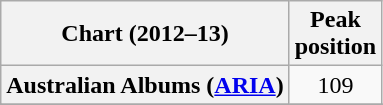<table class="wikitable sortable plainrowheaders" style="text-align:center">
<tr>
<th scope="col">Chart (2012–13)</th>
<th scope="col">Peak<br>position</th>
</tr>
<tr>
<th scope="row">Australian Albums (<a href='#'>ARIA</a>)</th>
<td align="center">109</td>
</tr>
<tr>
</tr>
<tr>
</tr>
<tr>
</tr>
<tr>
</tr>
<tr>
</tr>
<tr>
</tr>
<tr>
</tr>
<tr>
</tr>
</table>
